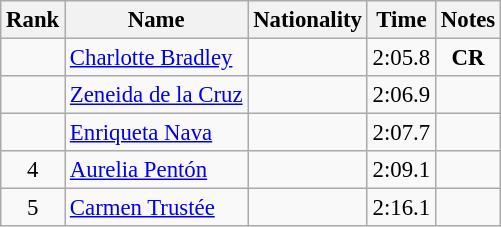<table class="wikitable sortable" style="text-align:center;font-size:95%">
<tr>
<th>Rank</th>
<th>Name</th>
<th>Nationality</th>
<th>Time</th>
<th>Notes</th>
</tr>
<tr>
<td></td>
<td align=left><a href='#'>Charlotte Bradley</a></td>
<td align=left></td>
<td>2:05.8</td>
<td><strong>CR</strong></td>
</tr>
<tr>
<td></td>
<td align=left><a href='#'>Zeneida de la Cruz</a></td>
<td align=left></td>
<td>2:06.9</td>
<td></td>
</tr>
<tr>
<td></td>
<td align=left><a href='#'>Enriqueta Nava</a></td>
<td align=left></td>
<td>2:07.7</td>
<td></td>
</tr>
<tr>
<td>4</td>
<td align=left><a href='#'>Aurelia Pentón</a></td>
<td align=left></td>
<td>2:09.1</td>
<td></td>
</tr>
<tr>
<td>5</td>
<td align=left><a href='#'>Carmen Trustée</a></td>
<td align=left></td>
<td>2:16.1</td>
<td></td>
</tr>
</table>
